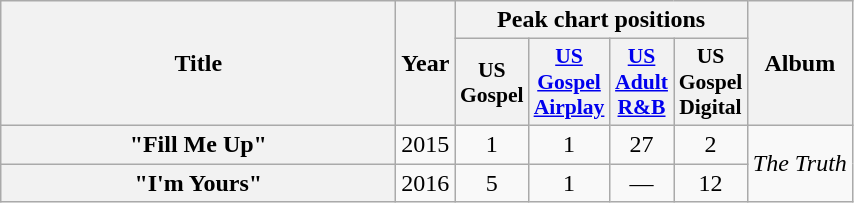<table class="wikitable plainrowheaders" style="text-align:center;">
<tr>
<th scope="col" rowspan="2" style="width:16em;">Title</th>
<th scope="col" rowspan="2">Year</th>
<th scope="col" colspan="4">Peak chart positions</th>
<th scope="col" rowspan="2">Album</th>
</tr>
<tr>
<th scope="col" style="width:2.5em; font-size:90%;">US Gospel<br></th>
<th scope="col" style="width:2.5em; font-size:90%;"><a href='#'>US Gospel<br> Airplay</a><br></th>
<th scope="col" style="width:2.5em; font-size:90%;"><a href='#'>US<br>Adult<br> R&B</a><br></th>
<th scope="col" style="width:2.5em; font-size:90%;">US Gospel<br> Digital<br></th>
</tr>
<tr>
<th scope="row">"Fill Me Up"</th>
<td>2015</td>
<td>1</td>
<td>1</td>
<td>27</td>
<td>2</td>
<td rowspan="2"><em>The Truth</em></td>
</tr>
<tr>
<th scope="row">"I'm Yours"</th>
<td>2016</td>
<td>5</td>
<td>1</td>
<td>—</td>
<td>12</td>
</tr>
</table>
